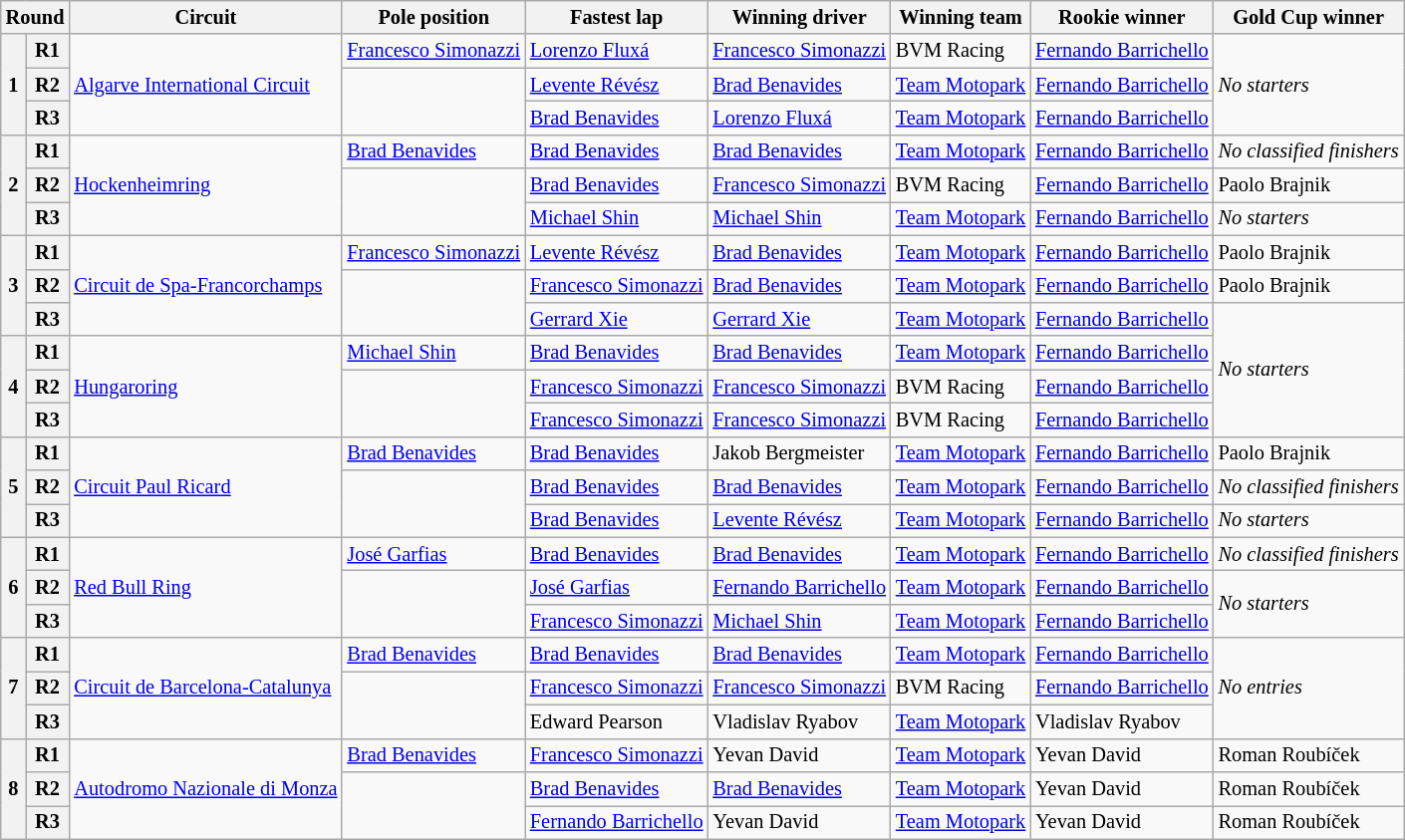<table class="wikitable" style="font-size: 85%;">
<tr>
<th colspan="2">Round</th>
<th>Circuit</th>
<th>Pole position</th>
<th>Fastest lap</th>
<th>Winning driver</th>
<th>Winning team</th>
<th>Rookie winner</th>
<th>Gold Cup winner</th>
</tr>
<tr>
<th rowspan="3">1</th>
<th>R1</th>
<td rowspan="3"> <a href='#'>Algarve International Circuit</a></td>
<td nowrap> <a href='#'>Francesco Simonazzi</a></td>
<td nowrap> <a href='#'>Lorenzo Fluxá</a></td>
<td nowrap> <a href='#'>Francesco Simonazzi</a></td>
<td nowrap> BVM Racing</td>
<td nowrap> <a href='#'>Fernando Barrichello</a></td>
<td rowspan="3" nowrap><em>No starters</em></td>
</tr>
<tr>
<th>R2</th>
<td rowspan="2"></td>
<td nowrap> <a href='#'>Levente Révész</a></td>
<td nowrap> <a href='#'>Brad Benavides</a></td>
<td nowrap> <a href='#'>Team Motopark</a></td>
<td nowrap> <a href='#'>Fernando Barrichello</a></td>
</tr>
<tr>
<th>R3</th>
<td nowrap> <a href='#'>Brad Benavides</a></td>
<td> <a href='#'>Lorenzo Fluxá</a></td>
<td> <a href='#'>Team Motopark</a></td>
<td> <a href='#'>Fernando Barrichello</a></td>
</tr>
<tr>
<th rowspan="3">2</th>
<th>R1</th>
<td rowspan="3"> <a href='#'>Hockenheimring</a></td>
<td nowrap> <a href='#'>Brad Benavides</a></td>
<td nowrap> <a href='#'>Brad Benavides</a></td>
<td nowrap> <a href='#'>Brad Benavides</a></td>
<td nowrap> <a href='#'>Team Motopark</a></td>
<td> <a href='#'>Fernando Barrichello</a></td>
<td nowrap><em>No classified finishers</em></td>
</tr>
<tr>
<th>R2</th>
<td rowspan="2"></td>
<td nowrap=""> <a href='#'>Brad Benavides</a></td>
<td nowrap> <a href='#'>Francesco Simonazzi</a></td>
<td nowrap> BVM Racing</td>
<td nowrap> <a href='#'>Fernando Barrichello</a></td>
<td nowrap> Paolo Brajnik</td>
</tr>
<tr>
<th>R3</th>
<td nowrap=""> <a href='#'>Michael Shin</a></td>
<td nowrap=""> <a href='#'>Michael Shin</a></td>
<td nowrap=""> <a href='#'>Team Motopark</a></td>
<td nowrap=""> <a href='#'>Fernando Barrichello</a></td>
<td><em>No starters</em></td>
</tr>
<tr>
<th rowspan="3">3</th>
<th>R1</th>
<td rowspan="3"> <a href='#'>Circuit de Spa-Francorchamps</a></td>
<td nowrap=""> <a href='#'>Francesco Simonazzi</a></td>
<td nowrap=""> <a href='#'>Levente Révész</a></td>
<td nowrap=""> <a href='#'>Brad Benavides</a></td>
<td nowrap=""> <a href='#'>Team Motopark</a></td>
<td nowrap=""> <a href='#'>Fernando Barrichello</a></td>
<td nowrap=""> Paolo Brajnik</td>
</tr>
<tr>
<th>R2</th>
<td rowspan="2"></td>
<td nowrap> <a href='#'>Francesco Simonazzi</a></td>
<td nowrap=""> <a href='#'>Brad Benavides</a></td>
<td nowrap=""> <a href='#'>Team Motopark</a></td>
<td nowrap=""> <a href='#'>Fernando Barrichello</a></td>
<td nowrap=""> Paolo Brajnik</td>
</tr>
<tr>
<th>R3</th>
<td nowrap=""> <a href='#'>Gerrard Xie</a></td>
<td nowrap=""> <a href='#'>Gerrard Xie</a></td>
<td nowrap=""> <a href='#'>Team Motopark</a></td>
<td nowrap=""> <a href='#'>Fernando Barrichello</a></td>
<td rowspan="4"><em>No starters</em></td>
</tr>
<tr>
<th rowspan="3">4</th>
<th>R1</th>
<td rowspan="3"> <a href='#'>Hungaroring</a></td>
<td> <a href='#'>Michael Shin</a></td>
<td nowrap> <a href='#'>Brad Benavides</a></td>
<td nowrap=""> <a href='#'>Brad Benavides</a></td>
<td nowrap=""> <a href='#'>Team Motopark</a></td>
<td nowrap=""> <a href='#'>Fernando Barrichello</a></td>
</tr>
<tr>
<th>R2</th>
<td rowspan="2"></td>
<td nowrap> <a href='#'>Francesco Simonazzi</a></td>
<td nowrap> <a href='#'>Francesco Simonazzi</a></td>
<td nowrap> BVM Racing</td>
<td> <a href='#'>Fernando Barrichello</a></td>
</tr>
<tr>
<th>R3</th>
<td nowrap=""> <a href='#'>Francesco Simonazzi</a></td>
<td nowrap=""> <a href='#'>Francesco Simonazzi</a></td>
<td nowrap=""> BVM Racing</td>
<td nowrap=""> <a href='#'>Fernando Barrichello</a></td>
</tr>
<tr>
<th rowspan="3">5</th>
<th>R1</th>
<td rowspan="3"> <a href='#'>Circuit Paul Ricard</a></td>
<td nowrap=""> <a href='#'>Brad Benavides</a></td>
<td nowrap=""> <a href='#'>Brad Benavides</a></td>
<td nowrap=""> Jakob Bergmeister</td>
<td nowrap=""> <a href='#'>Team Motopark</a></td>
<td nowrap=""> <a href='#'>Fernando Barrichello</a></td>
<td nowrap=""> Paolo Brajnik</td>
</tr>
<tr>
<th>R2</th>
<td rowspan="2"></td>
<td nowrap=""> <a href='#'>Brad Benavides</a></td>
<td nowrap=""> <a href='#'>Brad Benavides</a></td>
<td nowrap=""> <a href='#'>Team Motopark</a></td>
<td nowrap=""> <a href='#'>Fernando Barrichello</a></td>
<td nowrap><em>No classified finishers</em></td>
</tr>
<tr>
<th>R3</th>
<td nowrap=""> <a href='#'>Brad Benavides</a></td>
<td nowrap=""> <a href='#'>Levente Révész</a></td>
<td nowrap=""> <a href='#'>Team Motopark</a></td>
<td nowrap=""> <a href='#'>Fernando Barrichello</a></td>
<td><em>No starters</em></td>
</tr>
<tr>
<th rowspan="3">6</th>
<th>R1</th>
<td rowspan="3"> <a href='#'>Red Bull Ring</a></td>
<td nowrap=""> <a href='#'>José Garfias</a></td>
<td nowrap=""> <a href='#'>Brad Benavides</a></td>
<td nowrap=""> <a href='#'>Brad Benavides</a></td>
<td nowrap=""> <a href='#'>Team Motopark</a></td>
<td nowrap=""> <a href='#'>Fernando Barrichello</a></td>
<td><em>No classified finishers</em></td>
</tr>
<tr>
<th>R2</th>
<td rowspan="2"></td>
<td nowrap=""> <a href='#'>José Garfias</a></td>
<td nowrap=""> <a href='#'>Fernando Barrichello</a></td>
<td nowrap=""> <a href='#'>Team Motopark</a></td>
<td nowrap> <a href='#'>Fernando Barrichello</a></td>
<td rowspan="2"><em>No starters</em></td>
</tr>
<tr>
<th>R3</th>
<td nowrap=""> <a href='#'>Francesco Simonazzi</a></td>
<td nowrap=""> <a href='#'>Michael Shin</a></td>
<td nowrap=""> <a href='#'>Team Motopark</a></td>
<td nowrap=""> <a href='#'>Fernando Barrichello</a></td>
</tr>
<tr>
<th rowspan="3">7</th>
<th>R1</th>
<td rowspan="3" nowrap> <a href='#'>Circuit de Barcelona-Catalunya</a></td>
<td nowrap=""> <a href='#'>Brad Benavides</a></td>
<td nowrap=""> <a href='#'>Brad Benavides</a></td>
<td nowrap=""> <a href='#'>Brad Benavides</a></td>
<td nowrap=""> <a href='#'>Team Motopark</a></td>
<td nowrap=""> <a href='#'>Fernando Barrichello</a></td>
<td rowspan="3"><em>No entries</em></td>
</tr>
<tr>
<th>R2</th>
<td rowspan="2"></td>
<td nowrap=""> <a href='#'>Francesco Simonazzi</a></td>
<td nowrap=""> <a href='#'>Francesco Simonazzi</a></td>
<td nowrap=""> BVM Racing</td>
<td nowrap=""> <a href='#'>Fernando Barrichello</a></td>
</tr>
<tr>
<th>R3</th>
<td nowrap=""> Edward Pearson</td>
<td nowrap=""> Vladislav Ryabov</td>
<td nowrap=""> <a href='#'>Team Motopark</a></td>
<td nowrap=""> Vladislav Ryabov</td>
</tr>
<tr>
<th rowspan="3">8</th>
<th>R1</th>
<td rowspan="3"nowrap> <a href='#'>Autodromo Nazionale di Monza</a></td>
<td nowrap=""> <a href='#'>Brad Benavides</a></td>
<td nowrap=""> <a href='#'>Francesco Simonazzi</a></td>
<td nowrap=""> Yevan David</td>
<td nowrap=""> <a href='#'>Team Motopark</a></td>
<td nowrap=""> Yevan David</td>
<td nowrap=""> Roman Roubíček</td>
</tr>
<tr>
<th>R2</th>
<td rowspan="2"></td>
<td nowrap=""> <a href='#'>Brad Benavides</a></td>
<td nowrap=""> <a href='#'>Brad Benavides</a></td>
<td nowrap=""> <a href='#'>Team Motopark</a></td>
<td nowrap=""> Yevan David</td>
<td nowrap=""> Roman Roubíček</td>
</tr>
<tr>
<th>R3</th>
<td nowrap=""> <a href='#'>Fernando Barrichello</a></td>
<td nowrap=""> Yevan David</td>
<td nowrap=""> <a href='#'>Team Motopark</a></td>
<td nowrap=""> Yevan David</td>
<td nowrap=""> Roman Roubíček</td>
</tr>
</table>
